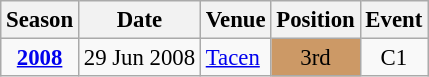<table class="wikitable" style="text-align:center; font-size:95%;">
<tr>
<th>Season</th>
<th>Date</th>
<th>Venue</th>
<th>Position</th>
<th>Event</th>
</tr>
<tr>
<td><strong><a href='#'>2008</a></strong></td>
<td align=right>29 Jun 2008</td>
<td align=left><a href='#'>Tacen</a></td>
<td bgcolor=cc9966>3rd</td>
<td>C1</td>
</tr>
</table>
